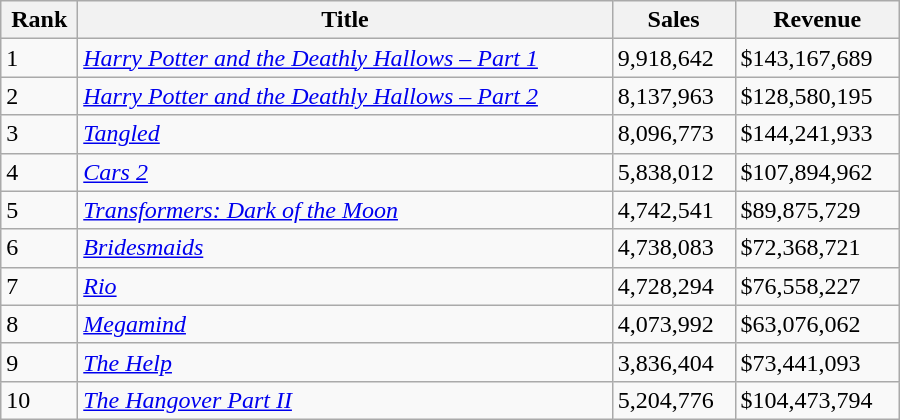<table class="wikitable sortable" width="600">
<tr>
<th>Rank</th>
<th>Title</th>
<th>Sales</th>
<th>Revenue</th>
</tr>
<tr>
<td>1</td>
<td><em><a href='#'>Harry Potter and the Deathly Hallows – Part 1</a></em></td>
<td>9,918,642</td>
<td>$143,167,689</td>
</tr>
<tr>
<td>2</td>
<td><em><a href='#'>Harry Potter and the Deathly Hallows – Part 2</a></em></td>
<td>8,137,963</td>
<td>$128,580,195</td>
</tr>
<tr>
<td>3</td>
<td><em><a href='#'>Tangled</a></em></td>
<td>8,096,773</td>
<td>$144,241,933</td>
</tr>
<tr>
<td>4</td>
<td><em><a href='#'>Cars 2</a></em></td>
<td>5,838,012</td>
<td>$107,894,962</td>
</tr>
<tr>
<td>5</td>
<td><em><a href='#'>Transformers: Dark of the Moon</a></em></td>
<td>4,742,541</td>
<td>$89,875,729</td>
</tr>
<tr>
<td>6</td>
<td><em><a href='#'>Bridesmaids</a></em></td>
<td>4,738,083</td>
<td>$72,368,721</td>
</tr>
<tr>
<td>7</td>
<td><em><a href='#'>Rio</a></em></td>
<td>4,728,294</td>
<td>$76,558,227</td>
</tr>
<tr>
<td>8</td>
<td><em><a href='#'>Megamind</a></em></td>
<td>4,073,992</td>
<td>$63,076,062</td>
</tr>
<tr>
<td>9</td>
<td><em><a href='#'>The Help</a></em></td>
<td>3,836,404</td>
<td>$73,441,093</td>
</tr>
<tr>
<td>10</td>
<td><em><a href='#'>The Hangover Part II</a></em></td>
<td>5,204,776</td>
<td>$104,473,794</td>
</tr>
</table>
